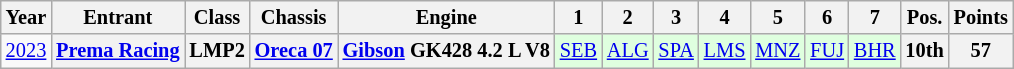<table class="wikitable" style="text-align:center; font-size:85%">
<tr>
<th>Year</th>
<th>Entrant</th>
<th>Class</th>
<th>Chassis</th>
<th>Engine</th>
<th>1</th>
<th>2</th>
<th>3</th>
<th>4</th>
<th>5</th>
<th>6</th>
<th>7</th>
<th>Pos.</th>
<th>Points</th>
</tr>
<tr>
<td><a href='#'>2023</a></td>
<th nowrap><a href='#'>Prema Racing</a></th>
<th>LMP2</th>
<th nowrap><a href='#'>Oreca 07</a></th>
<th nowrap><a href='#'>Gibson</a> GK428 4.2 L V8</th>
<td style="background:#DFFFDF;"><a href='#'>SEB</a><br> </td>
<td style="background:#DFFFDF;"><a href='#'>ALG</a><br> </td>
<td style="background:#DFFFDF;"><a href='#'>SPA</a><br></td>
<td style="background:#DFFFDF;"><a href='#'>LMS</a><br></td>
<td style="background:#DFFFDF;"><a href='#'>MNZ</a><br></td>
<td style="background:#DFFFDF;"><a href='#'>FUJ</a><br></td>
<td style="background:#DFFFDF;"><a href='#'>BHR</a><br></td>
<th>10th</th>
<th>57</th>
</tr>
</table>
